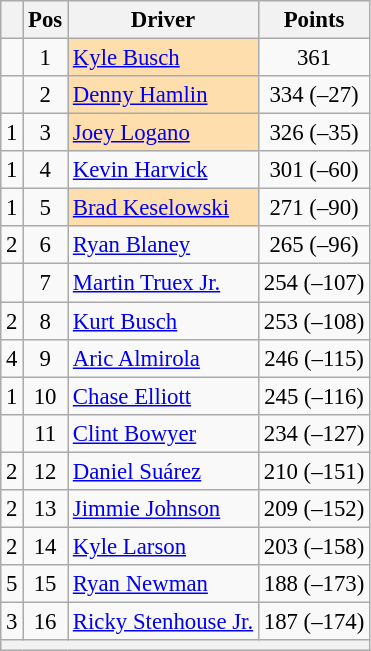<table class="wikitable" style="font-size: 95%">
<tr>
<th></th>
<th>Pos</th>
<th>Driver</th>
<th>Points</th>
</tr>
<tr>
<td align="left"></td>
<td style="text-align:center;">1</td>
<td style="background:#FFDEAD;"><a href='#'>Kyle Busch</a></td>
<td style="text-align:center;">361</td>
</tr>
<tr>
<td align="left"></td>
<td style="text-align:center;">2</td>
<td style="background:#FFDEAD;"><a href='#'>Denny Hamlin</a></td>
<td style="text-align:center;">334 (–27)</td>
</tr>
<tr>
<td align="left"> 1</td>
<td style="text-align:center;">3</td>
<td style="background:#FFDEAD;"><a href='#'>Joey Logano</a></td>
<td style="text-align:center;">326 (–35)</td>
</tr>
<tr>
<td align="left"> 1</td>
<td style="text-align:center;">4</td>
<td><a href='#'>Kevin Harvick</a></td>
<td style="text-align:center;">301 (–60)</td>
</tr>
<tr>
<td align="left"> 1</td>
<td style="text-align:center;">5</td>
<td style="background:#FFDEAD;"><a href='#'>Brad Keselowski</a></td>
<td style="text-align:center;">271 (–90)</td>
</tr>
<tr>
<td align="left"> 2</td>
<td style="text-align:center;">6</td>
<td><a href='#'>Ryan Blaney</a></td>
<td style="text-align:center;">265 (–96)</td>
</tr>
<tr>
<td align="left"></td>
<td style="text-align:center;">7</td>
<td><a href='#'>Martin Truex Jr.</a></td>
<td style="text-align:center;">254 (–107)</td>
</tr>
<tr>
<td align="left"> 2</td>
<td style="text-align:center;">8</td>
<td><a href='#'>Kurt Busch</a></td>
<td style="text-align:center;">253 (–108)</td>
</tr>
<tr>
<td align="left"> 4</td>
<td style="text-align:center;">9</td>
<td><a href='#'>Aric Almirola</a></td>
<td style="text-align:center;">246 (–115)</td>
</tr>
<tr>
<td align="left"> 1</td>
<td style="text-align:center;">10</td>
<td><a href='#'>Chase Elliott</a></td>
<td style="text-align:center;">245 (–116)</td>
</tr>
<tr>
<td align="left"></td>
<td style="text-align:center;">11</td>
<td><a href='#'>Clint Bowyer</a></td>
<td style="text-align:center;">234 (–127)</td>
</tr>
<tr>
<td align="left"> 2</td>
<td style="text-align:center;">12</td>
<td><a href='#'>Daniel Suárez</a></td>
<td style="text-align:center;">210 (–151)</td>
</tr>
<tr>
<td align="left"> 2</td>
<td style="text-align:center;">13</td>
<td><a href='#'>Jimmie Johnson</a></td>
<td style="text-align:center;">209 (–152)</td>
</tr>
<tr>
<td align="left"> 2</td>
<td style="text-align:center;">14</td>
<td><a href='#'>Kyle Larson</a></td>
<td style="text-align:center;">203 (–158)</td>
</tr>
<tr>
<td align="left"> 5</td>
<td style="text-align:center;">15</td>
<td><a href='#'>Ryan Newman</a></td>
<td style="text-align:center;">188 (–173)</td>
</tr>
<tr>
<td align="left"> 3</td>
<td style="text-align:center;">16</td>
<td><a href='#'>Ricky Stenhouse Jr.</a></td>
<td style="text-align:center;">187 (–174)</td>
</tr>
<tr class="sortbottom">
<th colspan="9"></th>
</tr>
</table>
